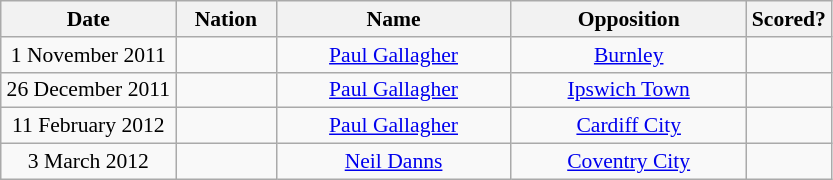<table class="wikitable" style="text-align:center; font-size:90%">
<tr>
<th width=110>Date</th>
<th width=60>Nation</th>
<th width=150>Name</th>
<th width=150>Opposition</th>
<th width=50>Scored?</th>
</tr>
<tr>
<td>1 November 2011</td>
<td></td>
<td><a href='#'>Paul Gallagher</a></td>
<td><a href='#'>Burnley</a></td>
<td></td>
</tr>
<tr>
<td>26 December 2011</td>
<td></td>
<td><a href='#'>Paul Gallagher</a></td>
<td><a href='#'>Ipswich Town</a></td>
<td></td>
</tr>
<tr>
<td>11 February 2012</td>
<td></td>
<td><a href='#'>Paul Gallagher</a></td>
<td><a href='#'>Cardiff City</a></td>
<td></td>
</tr>
<tr>
<td>3 March 2012</td>
<td></td>
<td><a href='#'>Neil Danns</a></td>
<td><a href='#'>Coventry City</a></td>
<td></td>
</tr>
</table>
